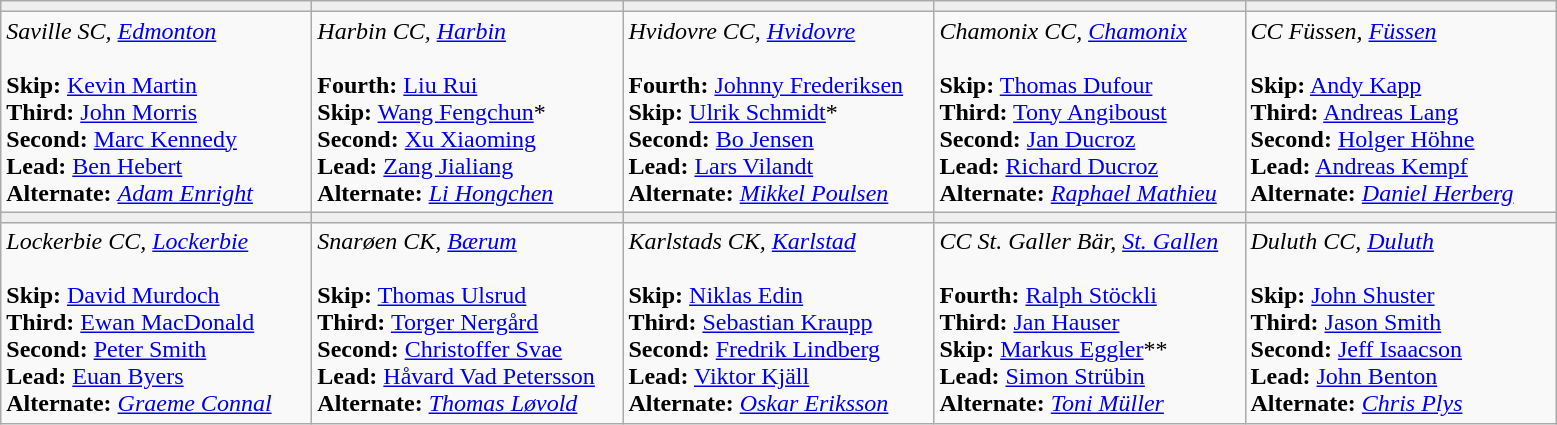<table class="wikitable">
<tr>
<th style="background:#efefef; width:200px;"></th>
<th style="background:#efefef; width:200px;"></th>
<th style="background:#efefef; width:200px;"></th>
<th style="background:#efefef; width:200px;"></th>
<th style="background:#efefef; width:200px;"></th>
</tr>
<tr align=center>
<td align=left><em>Saville SC, <a href='#'>Edmonton</a></em><br><br><strong>Skip:</strong> <a href='#'>Kevin Martin</a><br>
<strong>Third:</strong>  <a href='#'>John Morris</a><br>
<strong>Second:</strong>  <a href='#'>Marc Kennedy</a><br>
<strong>Lead:</strong>  <a href='#'>Ben Hebert</a><br>
<strong>Alternate:</strong> <em><a href='#'>Adam Enright</a></em></td>
<td align=left><em>Harbin CC, <a href='#'>Harbin</a></em> <br><br><strong>Fourth:</strong> <a href='#'>Liu Rui</a> <br>
<strong>Skip:</strong> <a href='#'>Wang Fengchun</a>* <br>
<strong>Second:</strong> <a href='#'>Xu Xiaoming</a> <br>
<strong>Lead:</strong> <a href='#'>Zang Jialiang</a> <br>
<strong>Alternate:</strong> <em><a href='#'>Li Hongchen</a></em></td>
<td align=left><em>Hvidovre CC, <a href='#'>Hvidovre</a></em> <br><br><strong>Fourth:</strong> <a href='#'>Johnny Frederiksen</a> <br>
<strong>Skip:</strong> <a href='#'>Ulrik Schmidt</a>* <br>
<strong>Second:</strong> <a href='#'>Bo Jensen</a> <br>
<strong>Lead:</strong> <a href='#'>Lars Vilandt</a> <br>
<strong>Alternate:</strong> <em><a href='#'>Mikkel Poulsen</a></em> <br></td>
<td align=left><em>Chamonix CC, <a href='#'>Chamonix</a></em> <br><br><strong>Skip:</strong> <a href='#'>Thomas Dufour</a> <br>
<strong>Third:</strong> <a href='#'>Tony Angiboust</a> <br>
<strong>Second:</strong> <a href='#'>Jan Ducroz</a> <br>
<strong>Lead:</strong> <a href='#'>Richard Ducroz</a> <br>
<strong>Alternate:</strong> <em><a href='#'>Raphael Mathieu</a></em></td>
<td align=left><em>CC Füssen, <a href='#'>Füssen</a></em><br><br><strong>Skip:</strong> <a href='#'>Andy Kapp</a> <br>
<strong>Third:</strong> <a href='#'>Andreas Lang</a> <br>
<strong>Second:</strong>  <a href='#'>Holger Höhne</a> <br>
<strong>Lead:</strong>  <a href='#'>Andreas Kempf</a> <br>
<strong>Alternate:</strong> <em><a href='#'>Daniel Herberg</a></em></td>
</tr>
<tr>
<th style="background:#efefef; width:200px;"></th>
<th style="background:#efefef; width:200px;"></th>
<th style="background:#efefef; width:200px;"></th>
<th style="background:#efefef; width:200px;"></th>
<th style="background:#efefef; width:200px;"></th>
</tr>
<tr align=center>
<td align=left><em>Lockerbie CC, <a href='#'>Lockerbie</a></em> <br><br><strong>Skip:</strong>  <a href='#'>David Murdoch</a> <br>
<strong>Third:</strong> <a href='#'>Ewan MacDonald</a> <br>
<strong>Second:</strong>  <a href='#'>Peter Smith</a> <br>
<strong>Lead:</strong>  <a href='#'>Euan Byers</a> <br>
<strong>Alternate:</strong> <em><a href='#'>Graeme Connal</a></em></td>
<td align=left><em>Snarøen CK, <a href='#'>Bærum</a></em> <br><br><strong>Skip:</strong> <a href='#'>Thomas Ulsrud</a> <br>
<strong>Third:</strong> <a href='#'>Torger Nergård</a> <br>
<strong>Second:</strong> <a href='#'>Christoffer Svae</a> <br>
<strong>Lead:</strong> <a href='#'>Håvard Vad Petersson</a> <br>
<strong>Alternate:</strong> <em><a href='#'>Thomas Løvold</a></em></td>
<td align=left><em>Karlstads CK, <a href='#'>Karlstad</a></em> <br><br><strong>Skip:</strong> <a href='#'>Niklas Edin</a> <br>
<strong>Third:</strong> <a href='#'>Sebastian Kraupp</a> <br>
<strong>Second:</strong> <a href='#'>Fredrik Lindberg</a> <br>
<strong>Lead:</strong> <a href='#'>Viktor Kjäll</a> <br>
<strong>Alternate:</strong> <em><a href='#'>Oskar Eriksson</a></em></td>
<td align=left><em>CC St. Galler Bär, <a href='#'>St. Gallen</a></em>  <br><br><strong>Fourth:</strong> <a href='#'>Ralph Stöckli</a> <br>
<strong>Third:</strong> <a href='#'>Jan Hauser</a><br>
<strong>Skip:</strong> <a href='#'>Markus Eggler</a>** <br>
<strong>Lead:</strong> <a href='#'>Simon Strübin</a> <br>
<strong>Alternate:</strong> <em><a href='#'>Toni Müller</a></em></td>
<td align=left><em>Duluth CC, <a href='#'>Duluth</a></em>  <br><br><strong>Skip:</strong> <a href='#'>John Shuster</a> <br>
<strong>Third:</strong> <a href='#'>Jason Smith</a> <br>
<strong>Second:</strong> <a href='#'>Jeff Isaacson</a> <br>
<strong>Lead:</strong> <a href='#'>John Benton</a> <br>
<strong>Alternate:</strong> <em><a href='#'>Chris Plys</a></em></td>
</tr>
</table>
